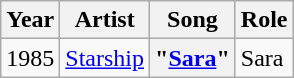<table class="wikitable sortable plainrowheaders">
<tr>
<th scope="col">Year</th>
<th scope="col">Artist</th>
<th scope="col">Song</th>
<th scope="col">Role</th>
</tr>
<tr>
<td>1985</td>
<td><a href='#'>Starship</a></td>
<th scope="row">"<a href='#'>Sara</a>"</th>
<td>Sara</td>
</tr>
</table>
